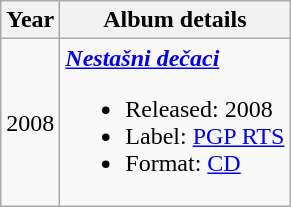<table class ="wikitable">
<tr>
<th>Year</th>
<th>Album details</th>
</tr>
<tr>
<td style="text-align:center;">2008</td>
<td><strong><em><a href='#'>Nestašni dečaci</a></em></strong><br><ul><li>Released: 2008</li><li>Label: <a href='#'>PGP RTS</a></li><li>Format: <a href='#'>CD</a></li></ul></td>
</tr>
</table>
